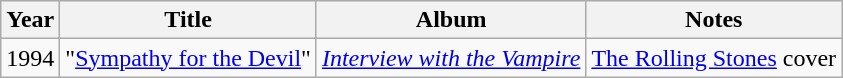<table class="wikitable">
<tr>
<th>Year</th>
<th>Title</th>
<th>Album</th>
<th>Notes</th>
</tr>
<tr>
<td>1994</td>
<td>"<a href='#'>Sympathy for the Devil</a>"</td>
<td><em><a href='#'>Interview with the Vampire</a></em></td>
<td><a href='#'>The Rolling Stones</a> cover</td>
</tr>
</table>
